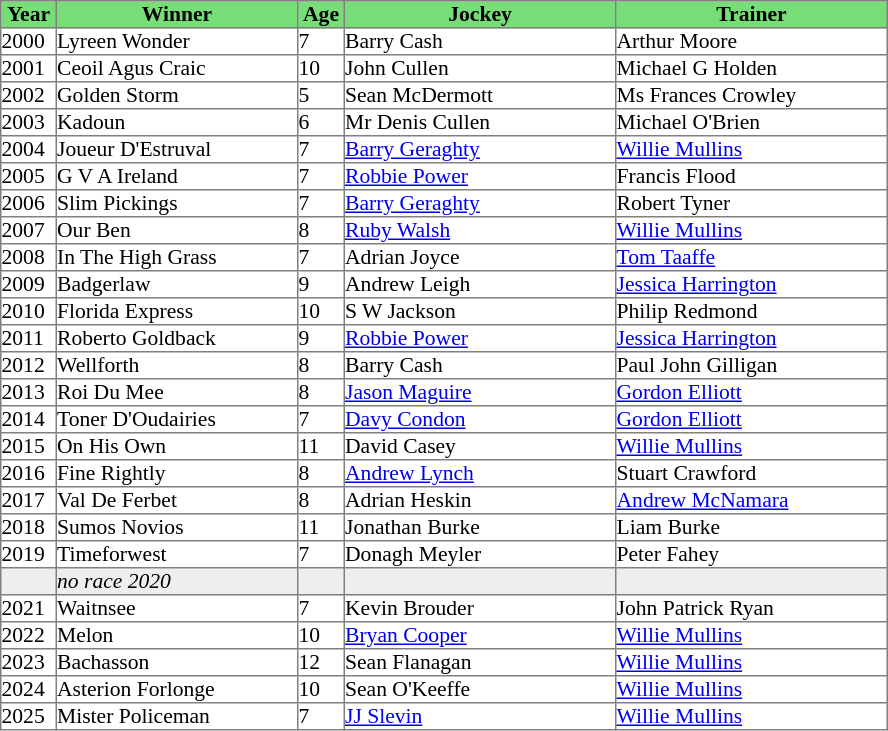<table class = "sortable" | border="1" cellpadding="0" style="border-collapse: collapse; font-size:90%">
<tr bgcolor="#77dd77" align="center">
<th style="width:36px"><strong>Year</strong></th>
<th style="width:160px"><strong>Winner</strong></th>
<th style="width:30px"><strong>Age</strong></th>
<th style="width:180px"><strong>Jockey</strong></th>
<th style="width:180px"><strong>Trainer</strong></th>
</tr>
<tr>
<td>2000</td>
<td>Lyreen Wonder</td>
<td>7</td>
<td>Barry Cash</td>
<td>Arthur Moore</td>
</tr>
<tr>
<td>2001</td>
<td>Ceoil Agus Craic</td>
<td>10</td>
<td>John Cullen</td>
<td>Michael G Holden</td>
</tr>
<tr>
<td>2002</td>
<td>Golden Storm</td>
<td>5</td>
<td>Sean McDermott</td>
<td>Ms Frances Crowley</td>
</tr>
<tr>
<td>2003</td>
<td>Kadoun</td>
<td>6</td>
<td>Mr Denis Cullen</td>
<td>Michael O'Brien</td>
</tr>
<tr>
<td>2004</td>
<td>Joueur D'Estruval</td>
<td>7</td>
<td><a href='#'>Barry Geraghty</a></td>
<td><a href='#'>Willie Mullins</a></td>
</tr>
<tr>
<td>2005</td>
<td>G V A Ireland</td>
<td>7</td>
<td><a href='#'>Robbie Power</a></td>
<td>Francis Flood</td>
</tr>
<tr>
<td>2006</td>
<td>Slim Pickings</td>
<td>7</td>
<td><a href='#'>Barry Geraghty</a></td>
<td>Robert Tyner</td>
</tr>
<tr>
<td>2007</td>
<td>Our Ben</td>
<td>8</td>
<td><a href='#'>Ruby Walsh</a></td>
<td><a href='#'>Willie Mullins</a></td>
</tr>
<tr>
<td>2008</td>
<td>In The High Grass</td>
<td>7</td>
<td>Adrian Joyce</td>
<td><a href='#'>Tom Taaffe</a></td>
</tr>
<tr>
<td>2009</td>
<td>Badgerlaw</td>
<td>9</td>
<td>Andrew Leigh</td>
<td><a href='#'>Jessica Harrington</a></td>
</tr>
<tr>
<td>2010</td>
<td>Florida Express</td>
<td>10</td>
<td>S W Jackson</td>
<td>Philip Redmond</td>
</tr>
<tr>
<td>2011</td>
<td>Roberto Goldback</td>
<td>9</td>
<td><a href='#'>Robbie Power</a></td>
<td><a href='#'>Jessica Harrington</a></td>
</tr>
<tr>
<td>2012</td>
<td>Wellforth</td>
<td>8</td>
<td>Barry Cash</td>
<td>Paul John Gilligan</td>
</tr>
<tr>
<td>2013</td>
<td>Roi Du Mee</td>
<td>8</td>
<td><a href='#'>Jason Maguire</a></td>
<td><a href='#'>Gordon Elliott</a></td>
</tr>
<tr>
<td>2014</td>
<td>Toner D'Oudairies</td>
<td>7</td>
<td><a href='#'>Davy Condon</a></td>
<td><a href='#'>Gordon Elliott</a></td>
</tr>
<tr>
<td>2015</td>
<td>On His Own</td>
<td>11</td>
<td>David Casey</td>
<td><a href='#'>Willie Mullins</a></td>
</tr>
<tr>
<td>2016</td>
<td>Fine Rightly</td>
<td>8</td>
<td><a href='#'>Andrew Lynch</a></td>
<td>Stuart Crawford</td>
</tr>
<tr>
<td>2017</td>
<td>Val De Ferbet</td>
<td>8</td>
<td>Adrian Heskin</td>
<td><a href='#'>Andrew McNamara</a></td>
</tr>
<tr>
<td>2018</td>
<td>Sumos Novios</td>
<td>11</td>
<td>Jonathan Burke</td>
<td>Liam Burke</td>
</tr>
<tr>
<td>2019</td>
<td>Timeforwest</td>
<td>7</td>
<td>Donagh Meyler</td>
<td>Peter Fahey</td>
</tr>
<tr bgcolor="#eeeeee">
<td data-sort-value="2020"></td>
<td><em>no race 2020</em> </td>
<td></td>
<td></td>
<td></td>
</tr>
<tr>
<td>2021</td>
<td>Waitnsee</td>
<td>7</td>
<td>Kevin Brouder</td>
<td>John Patrick Ryan</td>
</tr>
<tr>
<td>2022</td>
<td>Melon</td>
<td>10</td>
<td><a href='#'>Bryan Cooper</a></td>
<td><a href='#'>Willie Mullins</a></td>
</tr>
<tr>
<td>2023</td>
<td>Bachasson</td>
<td>12</td>
<td>Sean Flanagan</td>
<td><a href='#'>Willie Mullins</a></td>
</tr>
<tr>
<td>2024</td>
<td>Asterion Forlonge</td>
<td>10</td>
<td>Sean O'Keeffe</td>
<td><a href='#'>Willie Mullins</a></td>
</tr>
<tr>
<td>2025</td>
<td>Mister Policeman</td>
<td>7</td>
<td><a href='#'>JJ Slevin</a></td>
<td><a href='#'>Willie Mullins</a></td>
</tr>
</table>
